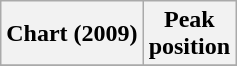<table class="wikitable sortable plainrowheaders">
<tr>
<th scope="col">Chart (2009)</th>
<th scope="col">Peak<br>position</th>
</tr>
<tr>
</tr>
</table>
